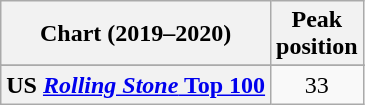<table class="wikitable sortable plainrowheaders" style="text-align:center">
<tr>
<th>Chart (2019–2020)</th>
<th>Peak<br>position</th>
</tr>
<tr>
</tr>
<tr>
</tr>
<tr>
</tr>
<tr>
</tr>
<tr>
</tr>
<tr>
<th scope="row">US <a href='#'><em>Rolling Stone</em> Top 100</a></th>
<td>33</td>
</tr>
</table>
